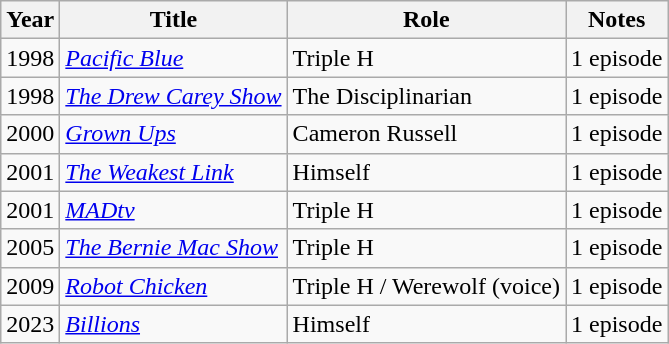<table class="wikitable sortable">
<tr>
<th>Year</th>
<th>Title</th>
<th>Role</th>
<th>Notes</th>
</tr>
<tr>
<td>1998</td>
<td><em><a href='#'>Pacific Blue</a></em></td>
<td>Triple H</td>
<td>1 episode</td>
</tr>
<tr>
<td>1998</td>
<td><em><a href='#'>The Drew Carey Show</a></em></td>
<td>The Disciplinarian</td>
<td>1 episode</td>
</tr>
<tr>
<td>2000</td>
<td><em><a href='#'>Grown Ups</a></em></td>
<td>Cameron Russell</td>
<td>1 episode</td>
</tr>
<tr>
<td>2001</td>
<td><em><a href='#'>The Weakest Link</a></em></td>
<td>Himself</td>
<td>1 episode</td>
</tr>
<tr>
<td>2001</td>
<td><em><a href='#'>MADtv</a></em></td>
<td>Triple H</td>
<td>1 episode</td>
</tr>
<tr>
<td>2005</td>
<td><em><a href='#'>The Bernie Mac Show</a></em></td>
<td>Triple H</td>
<td>1 episode</td>
</tr>
<tr>
<td>2009</td>
<td><em><a href='#'>Robot Chicken</a></em></td>
<td>Triple H / Werewolf (voice)</td>
<td>1 episode</td>
</tr>
<tr>
<td>2023</td>
<td><em><a href='#'>Billions</a></em></td>
<td>Himself</td>
<td>1 episode</td>
</tr>
</table>
